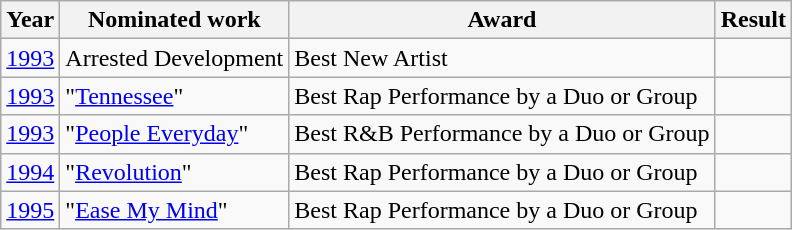<table class="wikitable">
<tr>
<th>Year</th>
<th>Nominated work</th>
<th>Award</th>
<th>Result</th>
</tr>
<tr>
<td align="center"><a href='#'>1993</a></td>
<td>Arrested Development</td>
<td>Best New Artist</td>
<td></td>
</tr>
<tr>
<td align="center"><a href='#'>1993</a></td>
<td>"<a href='#'>Tennessee</a>"</td>
<td>Best Rap Performance by a Duo or Group</td>
<td></td>
</tr>
<tr>
<td align="center"><a href='#'>1993</a></td>
<td>"<a href='#'>People Everyday</a>"</td>
<td>Best R&B Performance by a Duo or Group</td>
<td></td>
</tr>
<tr>
<td align="center"><a href='#'>1994</a></td>
<td>"<a href='#'>Revolution</a>"</td>
<td>Best Rap Performance by a Duo or Group</td>
<td></td>
</tr>
<tr>
<td align="center"><a href='#'>1995</a></td>
<td>"<a href='#'>Ease My Mind</a>"</td>
<td>Best Rap Performance by a Duo or Group</td>
<td></td>
</tr>
</table>
